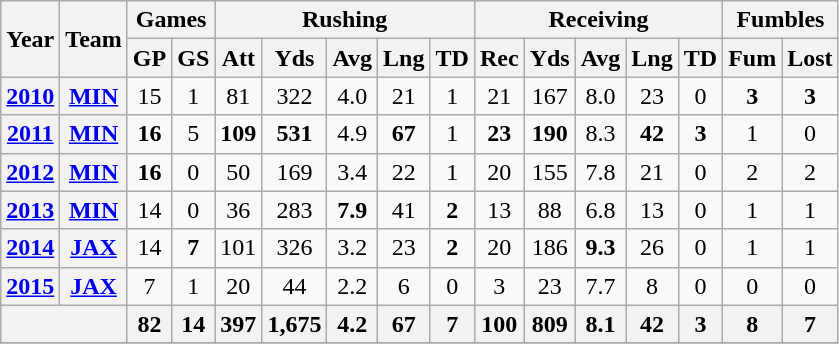<table class="wikitable" style="text-align: center;">
<tr>
<th rowspan="2">Year</th>
<th rowspan="2">Team</th>
<th colspan="2">Games</th>
<th colspan="5">Rushing</th>
<th colspan="5">Receiving</th>
<th colspan="2">Fumbles</th>
</tr>
<tr>
<th>GP</th>
<th>GS</th>
<th>Att</th>
<th>Yds</th>
<th>Avg</th>
<th>Lng</th>
<th>TD</th>
<th>Rec</th>
<th>Yds</th>
<th>Avg</th>
<th>Lng</th>
<th>TD</th>
<th>Fum</th>
<th>Lost</th>
</tr>
<tr>
<th><a href='#'>2010</a></th>
<th><a href='#'>MIN</a></th>
<td>15</td>
<td>1</td>
<td>81</td>
<td>322</td>
<td>4.0</td>
<td>21</td>
<td>1</td>
<td>21</td>
<td>167</td>
<td>8.0</td>
<td>23</td>
<td>0</td>
<td><strong>3</strong></td>
<td><strong>3</strong></td>
</tr>
<tr>
<th><a href='#'>2011</a></th>
<th><a href='#'>MIN</a></th>
<td><strong>16</strong></td>
<td>5</td>
<td><strong>109</strong></td>
<td><strong>531</strong></td>
<td>4.9</td>
<td><strong>67</strong></td>
<td>1</td>
<td><strong>23</strong></td>
<td><strong>190</strong></td>
<td>8.3</td>
<td><strong>42</strong></td>
<td><strong>3</strong></td>
<td>1</td>
<td>0</td>
</tr>
<tr>
<th><a href='#'>2012</a></th>
<th><a href='#'>MIN</a></th>
<td><strong>16</strong></td>
<td>0</td>
<td>50</td>
<td>169</td>
<td>3.4</td>
<td>22</td>
<td>1</td>
<td>20</td>
<td>155</td>
<td>7.8</td>
<td>21</td>
<td>0</td>
<td>2</td>
<td>2</td>
</tr>
<tr>
<th><a href='#'>2013</a></th>
<th><a href='#'>MIN</a></th>
<td>14</td>
<td>0</td>
<td>36</td>
<td>283</td>
<td><strong>7.9</strong></td>
<td>41</td>
<td><strong>2</strong></td>
<td>13</td>
<td>88</td>
<td>6.8</td>
<td>13</td>
<td>0</td>
<td>1</td>
<td>1</td>
</tr>
<tr>
<th><a href='#'>2014</a></th>
<th><a href='#'>JAX</a></th>
<td>14</td>
<td><strong>7</strong></td>
<td>101</td>
<td>326</td>
<td>3.2</td>
<td>23</td>
<td><strong>2</strong></td>
<td>20</td>
<td>186</td>
<td><strong>9.3</strong></td>
<td>26</td>
<td>0</td>
<td>1</td>
<td>1</td>
</tr>
<tr>
<th><a href='#'>2015</a></th>
<th><a href='#'>JAX</a></th>
<td>7</td>
<td>1</td>
<td>20</td>
<td>44</td>
<td>2.2</td>
<td>6</td>
<td>0</td>
<td>3</td>
<td>23</td>
<td>7.7</td>
<td>8</td>
<td>0</td>
<td>0</td>
<td>0</td>
</tr>
<tr>
<th colspan="2"></th>
<th>82</th>
<th>14</th>
<th>397</th>
<th>1,675</th>
<th>4.2</th>
<th>67</th>
<th>7</th>
<th>100</th>
<th>809</th>
<th>8.1</th>
<th>42</th>
<th>3</th>
<th>8</th>
<th>7</th>
</tr>
<tr>
</tr>
</table>
